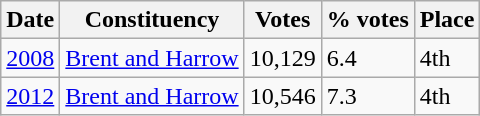<table class="wikitable">
<tr>
<th>Date</th>
<th>Constituency</th>
<th>Votes</th>
<th>% votes</th>
<th>Place</th>
</tr>
<tr>
<td><a href='#'>2008</a></td>
<td><a href='#'>Brent and Harrow</a></td>
<td>10,129</td>
<td>6.4</td>
<td>4th</td>
</tr>
<tr>
<td><a href='#'>2012</a></td>
<td><a href='#'>Brent and Harrow</a></td>
<td>10,546</td>
<td>7.3</td>
<td>4th</td>
</tr>
</table>
